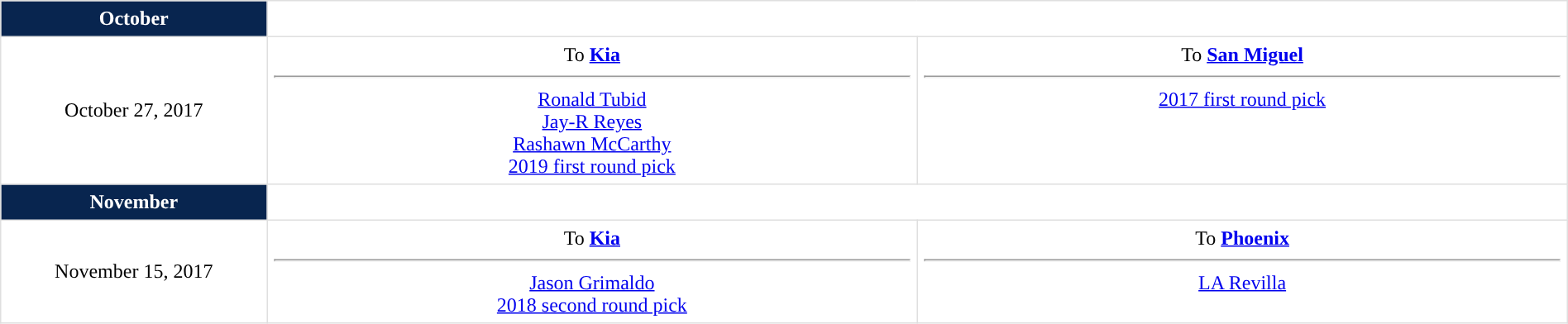<table border=1 style="border-collapse:collapse; text-align: center; width: 100%" bordercolor="#DFDFDF"  cellpadding="5">
<tr bgcolor="eeeeee">
<th style="background:#08254F; color:#FFFFFF; ">October</th>
</tr>
<tr>
<td style="width:12%">October 27, 2017</td>
<td style="width:29.3%" valign="top">To <strong><a href='#'>Kia</a></strong><hr><a href='#'>Ronald Tubid</a><br><a href='#'>Jay-R Reyes</a><br><a href='#'>Rashawn McCarthy</a><br> <a href='#'>2019 first round pick</a></td>
<td style="width:29.3%" valign="top">To <strong><a href='#'>San Miguel</a></strong><hr><a href='#'>2017 first round pick</a></td>
</tr>
<tr bgcolor="eeeeee">
<th style="background:#08254F; color:#FFFFFF; ">November</th>
</tr>
<tr>
<td style="width:12%">November 15, 2017</td>
<td style="width:29.3%" valign="top">To <strong><a href='#'>Kia</a></strong><hr><a href='#'>Jason Grimaldo</a><br><a href='#'>2018 second round pick</a> </td>
<td style="width:29.3%" valign="top">To <strong><a href='#'>Phoenix</a></strong><hr><a href='#'>LA Revilla</a></td>
</tr>
</table>
